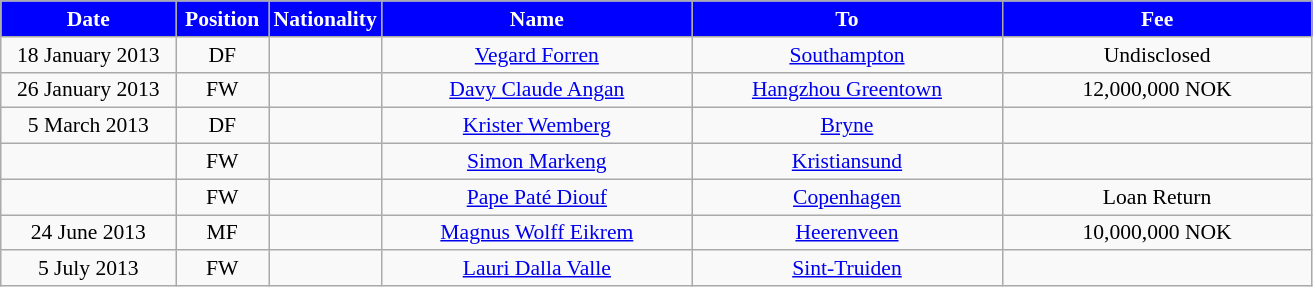<table class="wikitable"  style="text-align:center; font-size:90%; ">
<tr>
<th style="background:#00f; color:white; width:110px;">Date</th>
<th style="background:#00f; color:white; width:55px;">Position</th>
<th style="background:#00f; color:white; width:55px;">Nationality</th>
<th style="background:#00f; color:white; width:200px;">Name</th>
<th style="background:#00f; color:white; width:200px;">To</th>
<th style="background:#00f; color:white; width:200px;">Fee</th>
</tr>
<tr>
<td>18 January 2013</td>
<td>DF</td>
<td></td>
<td><a href='#'>Vegard Forren</a></td>
<td> <a href='#'>Southampton</a></td>
<td>Undisclosed</td>
</tr>
<tr>
<td>26 January 2013</td>
<td>FW</td>
<td></td>
<td><a href='#'>Davy Claude Angan</a></td>
<td> <a href='#'>Hangzhou Greentown</a></td>
<td>12,000,000 NOK</td>
</tr>
<tr>
<td>5 March 2013</td>
<td>DF</td>
<td></td>
<td><a href='#'>Krister Wemberg</a></td>
<td> <a href='#'>Bryne</a></td>
<td></td>
</tr>
<tr>
<td></td>
<td>FW</td>
<td></td>
<td><a href='#'>Simon Markeng</a></td>
<td> <a href='#'>Kristiansund</a></td>
<td></td>
</tr>
<tr>
<td></td>
<td>FW</td>
<td></td>
<td><a href='#'>Pape Paté Diouf</a></td>
<td> <a href='#'>Copenhagen</a></td>
<td>Loan Return</td>
</tr>
<tr>
<td>24 June 2013</td>
<td>MF</td>
<td></td>
<td><a href='#'>Magnus Wolff Eikrem</a></td>
<td> <a href='#'>Heerenveen</a></td>
<td>10,000,000 NOK</td>
</tr>
<tr>
<td>5 July 2013</td>
<td>FW</td>
<td></td>
<td><a href='#'>Lauri Dalla Valle</a></td>
<td> <a href='#'>Sint-Truiden</a></td>
<td></td>
</tr>
</table>
